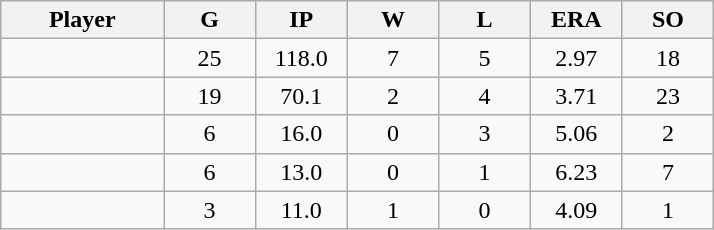<table class="wikitable sortable">
<tr>
<th bgcolor="#DDDDFF" width="16%">Player</th>
<th bgcolor="#DDDDFF" width="9%">G</th>
<th bgcolor="#DDDDFF" width="9%">IP</th>
<th bgcolor="#DDDDFF" width="9%">W</th>
<th bgcolor="#DDDDFF" width="9%">L</th>
<th bgcolor="#DDDDFF" width="9%">ERA</th>
<th bgcolor="#DDDDFF" width="9%">SO</th>
</tr>
<tr align="center">
<td></td>
<td>25</td>
<td>118.0</td>
<td>7</td>
<td>5</td>
<td>2.97</td>
<td>18</td>
</tr>
<tr align="center">
<td></td>
<td>19</td>
<td>70.1</td>
<td>2</td>
<td>4</td>
<td>3.71</td>
<td>23</td>
</tr>
<tr align="center">
<td></td>
<td>6</td>
<td>16.0</td>
<td>0</td>
<td>3</td>
<td>5.06</td>
<td>2</td>
</tr>
<tr align="center">
<td></td>
<td>6</td>
<td>13.0</td>
<td>0</td>
<td>1</td>
<td>6.23</td>
<td>7</td>
</tr>
<tr align="center">
<td></td>
<td>3</td>
<td>11.0</td>
<td>1</td>
<td>0</td>
<td>4.09</td>
<td>1</td>
</tr>
</table>
